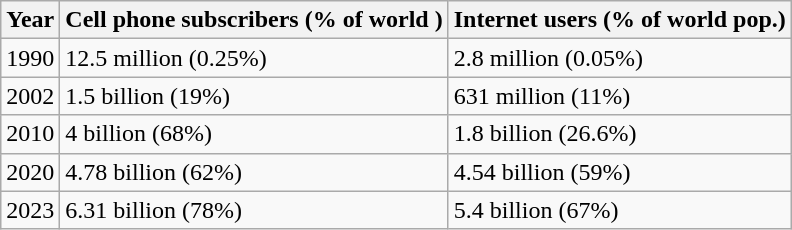<table class="wikitable">
<tr>
<th>Year</th>
<th>Cell phone subscribers (% of world )</th>
<th>Internet users (% of world pop.)</th>
</tr>
<tr>
<td>1990</td>
<td>12.5 million (0.25%)</td>
<td>2.8 million (0.05%)</td>
</tr>
<tr>
<td>2002</td>
<td>1.5 billion (19%)</td>
<td>631 million (11%)</td>
</tr>
<tr>
<td>2010</td>
<td>4 billion (68%)</td>
<td>1.8 billion (26.6%)</td>
</tr>
<tr>
<td>2020</td>
<td>4.78 billion (62%)</td>
<td>4.54 billion (59%)</td>
</tr>
<tr>
<td>2023</td>
<td>6.31 billion (78%)</td>
<td>5.4 billion (67%)</td>
</tr>
</table>
